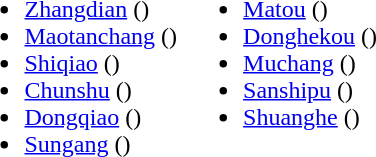<table>
<tr>
<td valign="top"><br><ul><li><a href='#'>Zhangdian</a> ()</li><li><a href='#'>Maotanchang</a> ()</li><li><a href='#'>Shiqiao</a> ()</li><li><a href='#'>Chunshu</a> ()</li><li><a href='#'>Dongqiao</a> ()</li><li><a href='#'>Sungang</a> ()</li></ul></td>
<td valign="top"><br><ul><li><a href='#'>Matou</a> ()</li><li><a href='#'>Donghekou</a> ()</li><li><a href='#'>Muchang</a> ()</li><li><a href='#'>Sanshipu</a> ()</li><li><a href='#'>Shuanghe</a> ()</li></ul></td>
</tr>
</table>
